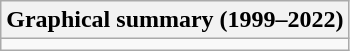<table class="wikitable">
<tr>
<th>Graphical summary (1999–2022)</th>
</tr>
<tr>
<td></td>
</tr>
</table>
